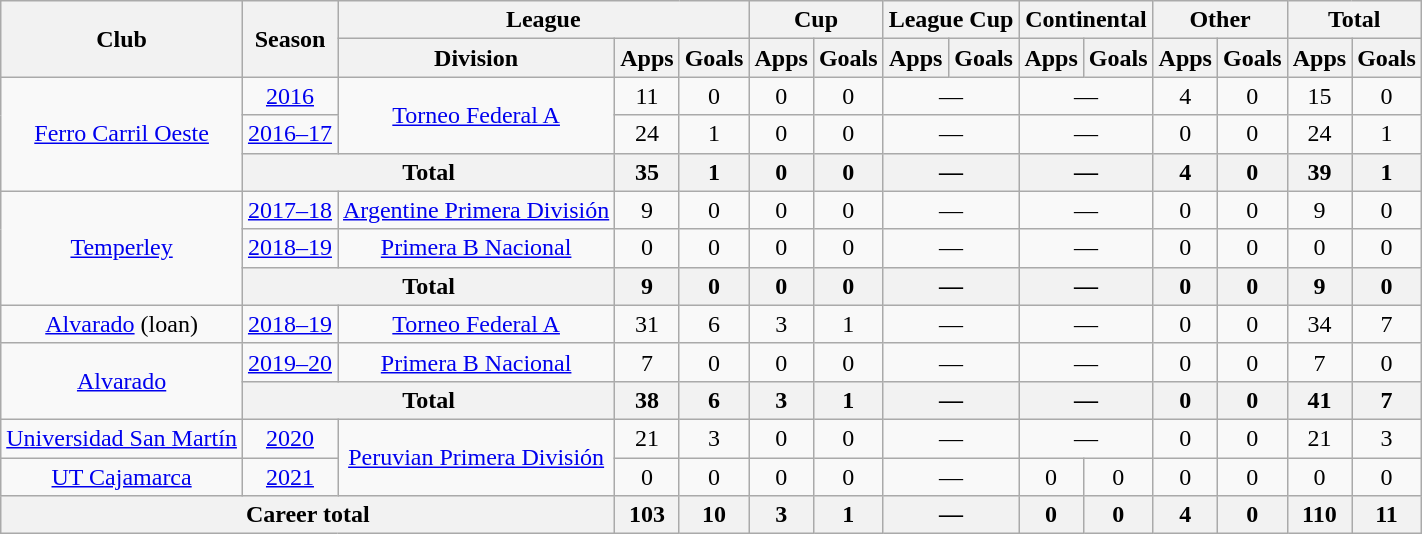<table class="wikitable" style="text-align:center">
<tr>
<th rowspan="2">Club</th>
<th rowspan="2">Season</th>
<th colspan="3">League</th>
<th colspan="2">Cup</th>
<th colspan="2">League Cup</th>
<th colspan="2">Continental</th>
<th colspan="2">Other</th>
<th colspan="2">Total</th>
</tr>
<tr>
<th>Division</th>
<th>Apps</th>
<th>Goals</th>
<th>Apps</th>
<th>Goals</th>
<th>Apps</th>
<th>Goals</th>
<th>Apps</th>
<th>Goals</th>
<th>Apps</th>
<th>Goals</th>
<th>Apps</th>
<th>Goals</th>
</tr>
<tr>
<td rowspan="3"><a href='#'>Ferro Carril Oeste</a></td>
<td><a href='#'>2016</a></td>
<td rowspan="2"><a href='#'>Torneo Federal A</a></td>
<td>11</td>
<td>0</td>
<td>0</td>
<td>0</td>
<td colspan="2">—</td>
<td colspan="2">—</td>
<td>4</td>
<td>0</td>
<td>15</td>
<td>0</td>
</tr>
<tr>
<td><a href='#'>2016–17</a></td>
<td>24</td>
<td>1</td>
<td>0</td>
<td>0</td>
<td colspan="2">—</td>
<td colspan="2">—</td>
<td>0</td>
<td>0</td>
<td>24</td>
<td>1</td>
</tr>
<tr>
<th colspan="2">Total</th>
<th>35</th>
<th>1</th>
<th>0</th>
<th>0</th>
<th colspan="2">—</th>
<th colspan="2">—</th>
<th>4</th>
<th>0</th>
<th>39</th>
<th>1</th>
</tr>
<tr>
<td rowspan="3"><a href='#'>Temperley</a></td>
<td><a href='#'>2017–18</a></td>
<td rowspan="1"><a href='#'>Argentine Primera División</a></td>
<td>9</td>
<td>0</td>
<td>0</td>
<td>0</td>
<td colspan="2">—</td>
<td colspan="2">—</td>
<td>0</td>
<td>0</td>
<td>9</td>
<td>0</td>
</tr>
<tr>
<td><a href='#'>2018–19</a></td>
<td rowspan="1"><a href='#'>Primera B Nacional</a></td>
<td>0</td>
<td>0</td>
<td>0</td>
<td>0</td>
<td colspan="2">—</td>
<td colspan="2">—</td>
<td>0</td>
<td>0</td>
<td>0</td>
<td>0</td>
</tr>
<tr>
<th colspan="2">Total</th>
<th>9</th>
<th>0</th>
<th>0</th>
<th>0</th>
<th colspan="2">—</th>
<th colspan="2">—</th>
<th>0</th>
<th>0</th>
<th>9</th>
<th>0</th>
</tr>
<tr>
<td rowspan="1"><a href='#'>Alvarado</a> (loan)</td>
<td><a href='#'>2018–19</a></td>
<td rowspan="1"><a href='#'>Torneo Federal A</a></td>
<td>31</td>
<td>6</td>
<td>3</td>
<td>1</td>
<td colspan="2">—</td>
<td colspan="2">—</td>
<td>0</td>
<td>0</td>
<td>34</td>
<td>7</td>
</tr>
<tr>
<td rowspan="2"><a href='#'>Alvarado</a></td>
<td><a href='#'>2019–20</a></td>
<td rowspan="1"><a href='#'>Primera B Nacional</a></td>
<td>7</td>
<td>0</td>
<td>0</td>
<td>0</td>
<td colspan="2">—</td>
<td colspan="2">—</td>
<td>0</td>
<td>0</td>
<td>7</td>
<td>0</td>
</tr>
<tr>
<th colspan="2">Total</th>
<th>38</th>
<th>6</th>
<th>3</th>
<th>1</th>
<th colspan="2">—</th>
<th colspan="2">—</th>
<th>0</th>
<th>0</th>
<th>41</th>
<th>7</th>
</tr>
<tr>
<td rowspan="1"><a href='#'>Universidad San Martín</a></td>
<td><a href='#'>2020</a></td>
<td rowspan="2"><a href='#'>Peruvian Primera División</a></td>
<td>21</td>
<td>3</td>
<td>0</td>
<td>0</td>
<td colspan="2">—</td>
<td colspan="2">—</td>
<td>0</td>
<td>0</td>
<td>21</td>
<td>3</td>
</tr>
<tr>
<td rowspan="1"><a href='#'>UT Cajamarca</a></td>
<td><a href='#'>2021</a></td>
<td>0</td>
<td>0</td>
<td>0</td>
<td>0</td>
<td colspan="2">—</td>
<td>0</td>
<td>0</td>
<td>0</td>
<td>0</td>
<td>0</td>
<td>0</td>
</tr>
<tr>
<th colspan="3">Career total</th>
<th>103</th>
<th>10</th>
<th>3</th>
<th>1</th>
<th colspan="2">—</th>
<th>0</th>
<th>0</th>
<th>4</th>
<th>0</th>
<th>110</th>
<th>11</th>
</tr>
</table>
